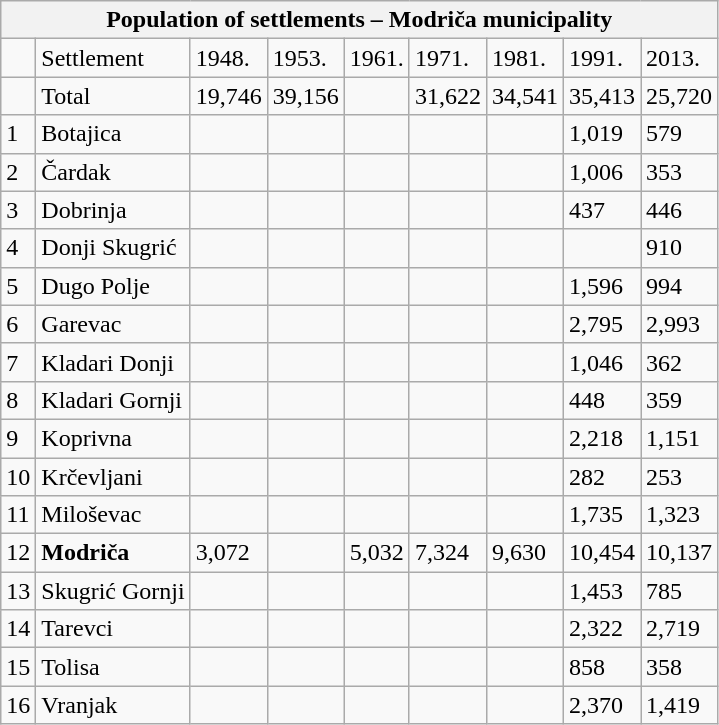<table class="wikitable">
<tr>
<th colspan="9">Population of settlements – Modriča municipality</th>
</tr>
<tr>
<td></td>
<td>Settlement</td>
<td>1948.</td>
<td>1953.</td>
<td>1961.</td>
<td>1971.</td>
<td>1981.</td>
<td>1991.</td>
<td>2013.</td>
</tr>
<tr>
<td></td>
<td>Total</td>
<td>19,746</td>
<td>39,156</td>
<td></td>
<td>31,622</td>
<td>34,541</td>
<td>35,413</td>
<td>25,720</td>
</tr>
<tr>
<td>1</td>
<td>Botajica</td>
<td></td>
<td></td>
<td></td>
<td></td>
<td></td>
<td>1,019</td>
<td>579</td>
</tr>
<tr>
<td>2</td>
<td>Čardak</td>
<td></td>
<td></td>
<td></td>
<td></td>
<td></td>
<td>1,006</td>
<td>353</td>
</tr>
<tr>
<td>3</td>
<td>Dobrinja</td>
<td></td>
<td></td>
<td></td>
<td></td>
<td></td>
<td>437</td>
<td>446</td>
</tr>
<tr>
<td>4</td>
<td>Donji Skugrić</td>
<td></td>
<td></td>
<td></td>
<td></td>
<td></td>
<td></td>
<td>910</td>
</tr>
<tr>
<td>5</td>
<td>Dugo Polje</td>
<td></td>
<td></td>
<td></td>
<td></td>
<td></td>
<td>1,596</td>
<td>994</td>
</tr>
<tr>
<td>6</td>
<td>Garevac</td>
<td></td>
<td></td>
<td></td>
<td></td>
<td></td>
<td>2,795</td>
<td>2,993</td>
</tr>
<tr>
<td>7</td>
<td>Kladari Donji</td>
<td></td>
<td></td>
<td></td>
<td></td>
<td></td>
<td>1,046</td>
<td>362</td>
</tr>
<tr>
<td>8</td>
<td>Kladari Gornji</td>
<td></td>
<td></td>
<td></td>
<td></td>
<td></td>
<td>448</td>
<td>359</td>
</tr>
<tr>
<td>9</td>
<td>Koprivna</td>
<td></td>
<td></td>
<td></td>
<td></td>
<td></td>
<td>2,218</td>
<td>1,151</td>
</tr>
<tr>
<td>10</td>
<td>Krčevljani</td>
<td></td>
<td></td>
<td></td>
<td></td>
<td></td>
<td>282</td>
<td>253</td>
</tr>
<tr>
<td>11</td>
<td>Miloševac</td>
<td></td>
<td></td>
<td></td>
<td></td>
<td></td>
<td>1,735</td>
<td>1,323</td>
</tr>
<tr>
<td>12</td>
<td><strong>Modriča</strong></td>
<td>3,072</td>
<td></td>
<td>5,032</td>
<td>7,324</td>
<td>9,630</td>
<td>10,454</td>
<td>10,137</td>
</tr>
<tr>
<td>13</td>
<td>Skugrić Gornji</td>
<td></td>
<td></td>
<td></td>
<td></td>
<td></td>
<td>1,453</td>
<td>785</td>
</tr>
<tr>
<td>14</td>
<td>Tarevci</td>
<td></td>
<td></td>
<td></td>
<td></td>
<td></td>
<td>2,322</td>
<td>2,719</td>
</tr>
<tr>
<td>15</td>
<td>Tolisa</td>
<td></td>
<td></td>
<td></td>
<td></td>
<td></td>
<td>858</td>
<td>358</td>
</tr>
<tr>
<td>16</td>
<td>Vranjak</td>
<td></td>
<td></td>
<td></td>
<td></td>
<td></td>
<td>2,370</td>
<td>1,419</td>
</tr>
</table>
